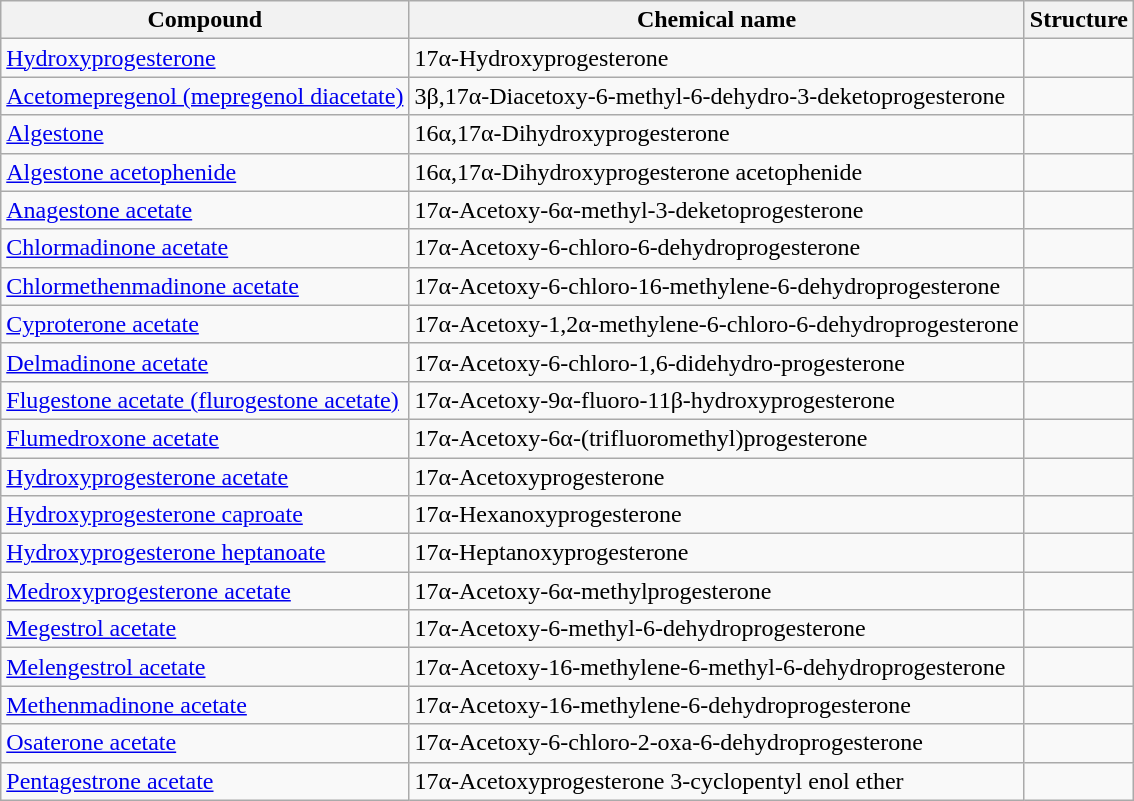<table class="wikitable" border="1">
<tr>
<th>Compound</th>
<th>Chemical name</th>
<th>Structure</th>
</tr>
<tr>
<td><a href='#'>Hydroxyprogesterone</a></td>
<td>17α-Hydroxyprogesterone</td>
<td></td>
</tr>
<tr>
<td><a href='#'>Acetomepregenol (mepregenol diacetate)</a></td>
<td>3β,17α-Diacetoxy-6-methyl-6-dehydro-3-deketoprogesterone</td>
<td></td>
</tr>
<tr>
<td><a href='#'>Algestone</a></td>
<td>16α,17α-Dihydroxyprogesterone</td>
<td></td>
</tr>
<tr>
<td><a href='#'>Algestone acetophenide</a></td>
<td>16α,17α-Dihydroxyprogesterone acetophenide</td>
<td></td>
</tr>
<tr>
<td><a href='#'>Anagestone acetate</a></td>
<td>17α-Acetoxy-6α-methyl-3-deketoprogesterone</td>
<td></td>
</tr>
<tr>
<td><a href='#'>Chlormadinone acetate</a></td>
<td>17α-Acetoxy-6-chloro-6-dehydroprogesterone</td>
<td></td>
</tr>
<tr>
<td><a href='#'>Chlormethenmadinone acetate</a></td>
<td>17α-Acetoxy-6-chloro-16-methylene-6-dehydroprogesterone</td>
<td></td>
</tr>
<tr>
<td><a href='#'>Cyproterone acetate</a></td>
<td>17α-Acetoxy-1,2α-methylene-6-chloro-6-dehydroprogesterone</td>
<td></td>
</tr>
<tr>
<td><a href='#'>Delmadinone acetate</a></td>
<td>17α-Acetoxy-6-chloro-1,6-didehydro-progesterone</td>
<td></td>
</tr>
<tr>
<td><a href='#'>Flugestone acetate (flurogestone acetate)</a></td>
<td>17α-Acetoxy-9α-fluoro-11β-hydroxyprogesterone</td>
<td></td>
</tr>
<tr>
<td><a href='#'>Flumedroxone acetate</a></td>
<td>17α-Acetoxy-6α-(trifluoromethyl)progesterone</td>
<td></td>
</tr>
<tr>
<td><a href='#'>Hydroxyprogesterone acetate</a></td>
<td>17α-Acetoxyprogesterone</td>
<td></td>
</tr>
<tr>
<td><a href='#'>Hydroxyprogesterone caproate</a></td>
<td>17α-Hexanoxyprogesterone</td>
<td></td>
</tr>
<tr>
<td><a href='#'>Hydroxyprogesterone heptanoate</a></td>
<td>17α-Heptanoxyprogesterone</td>
<td></td>
</tr>
<tr>
<td><a href='#'>Medroxyprogesterone acetate</a></td>
<td>17α-Acetoxy-6α-methylprogesterone</td>
<td></td>
</tr>
<tr>
<td><a href='#'>Megestrol acetate</a></td>
<td>17α-Acetoxy-6-methyl-6-dehydroprogesterone</td>
<td></td>
</tr>
<tr>
<td><a href='#'>Melengestrol acetate</a></td>
<td>17α-Acetoxy-16-methylene-6-methyl-6-dehydroprogesterone</td>
<td></td>
</tr>
<tr>
<td><a href='#'>Methenmadinone acetate</a></td>
<td>17α-Acetoxy-16-methylene-6-dehydroprogesterone</td>
<td></td>
</tr>
<tr>
<td><a href='#'>Osaterone acetate</a></td>
<td>17α-Acetoxy-6-chloro-2-oxa-6-dehydroprogesterone</td>
<td></td>
</tr>
<tr>
<td><a href='#'>Pentagestrone acetate</a></td>
<td>17α-Acetoxyprogesterone 3-cyclopentyl enol ether</td>
<td></td>
</tr>
</table>
